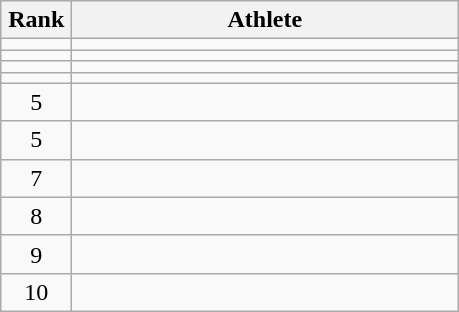<table class="wikitable" style="text-align: center;">
<tr>
<th width=40>Rank</th>
<th width=250>Athlete</th>
</tr>
<tr>
<td></td>
<td align=left></td>
</tr>
<tr>
<td></td>
<td align=left></td>
</tr>
<tr>
<td></td>
<td align=left></td>
</tr>
<tr>
<td></td>
<td align=left></td>
</tr>
<tr>
<td>5</td>
<td align=left></td>
</tr>
<tr>
<td>5</td>
<td align=left></td>
</tr>
<tr>
<td>7</td>
<td align=left></td>
</tr>
<tr>
<td>8</td>
<td align=left></td>
</tr>
<tr>
<td>9</td>
<td align=left></td>
</tr>
<tr>
<td>10</td>
<td align=left></td>
</tr>
</table>
